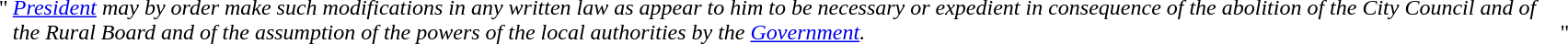<table cellspacing=0 cellpadding=0 border=0 style=background:Transparent width=90% align=center>
<tr>
<td width=10 valign=top>"</td>
<td><em><a href='#'>President</a> may by order make such modifications in any written law as appear to him to be necessary or expedient in consequence of the abolition of the City Council and of the Rural Board and of the assumption of the powers of the local authorities by the <a href='#'>Government</a>.</em></td>
<td valign=bottom align=right width=15>"</td>
</tr>
</table>
